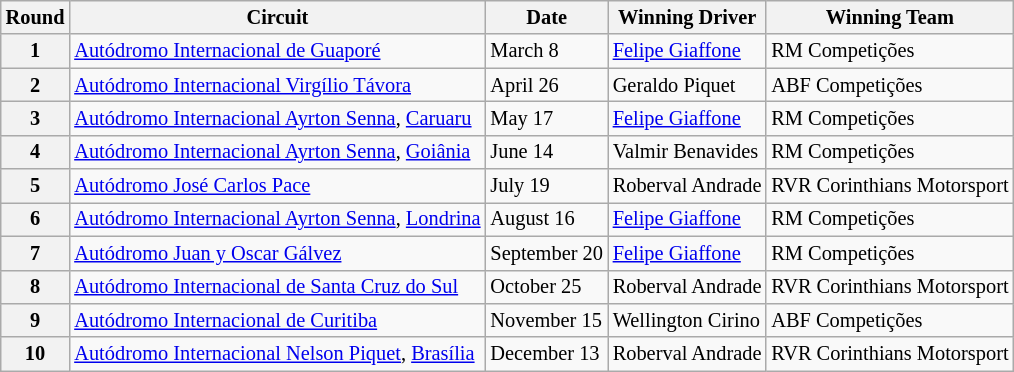<table class="wikitable" style="font-size: 85%;">
<tr>
<th>Round</th>
<th>Circuit</th>
<th>Date</th>
<th>Winning Driver</th>
<th>Winning Team</th>
</tr>
<tr>
<th>1</th>
<td><a href='#'>Autódromo Internacional de Guaporé</a></td>
<td>March 8</td>
<td><a href='#'>Felipe Giaffone</a></td>
<td>RM Competições</td>
</tr>
<tr>
<th>2</th>
<td><a href='#'>Autódromo Internacional Virgílio Távora</a></td>
<td>April 26</td>
<td>Geraldo Piquet</td>
<td>ABF Competições</td>
</tr>
<tr>
<th>3</th>
<td><a href='#'>Autódromo Internacional Ayrton Senna</a>, <a href='#'>Caruaru</a></td>
<td>May 17</td>
<td><a href='#'>Felipe Giaffone</a></td>
<td>RM Competições</td>
</tr>
<tr>
<th>4</th>
<td><a href='#'>Autódromo Internacional Ayrton Senna</a>, <a href='#'>Goiânia</a></td>
<td>June 14</td>
<td>Valmir Benavides</td>
<td>RM Competições</td>
</tr>
<tr>
<th>5</th>
<td><a href='#'>Autódromo José Carlos Pace</a></td>
<td>July 19</td>
<td>Roberval Andrade</td>
<td>RVR Corinthians Motorsport</td>
</tr>
<tr>
<th>6</th>
<td><a href='#'>Autódromo Internacional Ayrton Senna</a>, <a href='#'>Londrina</a></td>
<td>August 16</td>
<td><a href='#'>Felipe Giaffone</a></td>
<td>RM Competições</td>
</tr>
<tr>
<th>7</th>
<td><a href='#'>Autódromo Juan y Oscar Gálvez</a></td>
<td>September 20</td>
<td><a href='#'>Felipe Giaffone</a></td>
<td>RM Competições</td>
</tr>
<tr>
<th>8</th>
<td><a href='#'>Autódromo Internacional de Santa Cruz do Sul</a></td>
<td>October 25</td>
<td>Roberval Andrade</td>
<td>RVR Corinthians Motorsport</td>
</tr>
<tr>
<th>9</th>
<td><a href='#'>Autódromo Internacional de Curitiba</a></td>
<td>November 15</td>
<td>Wellington Cirino</td>
<td>ABF Competições</td>
</tr>
<tr>
<th>10</th>
<td><a href='#'>Autódromo Internacional Nelson Piquet</a>, <a href='#'>Brasília</a></td>
<td>December 13</td>
<td>Roberval Andrade</td>
<td>RVR Corinthians Motorsport</td>
</tr>
</table>
